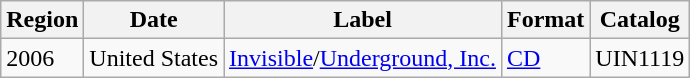<table class="wikitable">
<tr>
<th>Region</th>
<th>Date</th>
<th>Label</th>
<th>Format</th>
<th>Catalog</th>
</tr>
<tr>
<td>2006</td>
<td>United States</td>
<td><a href='#'>Invisible</a>/<a href='#'>Underground, Inc.</a></td>
<td><a href='#'>CD</a></td>
<td>UIN1119</td>
</tr>
</table>
